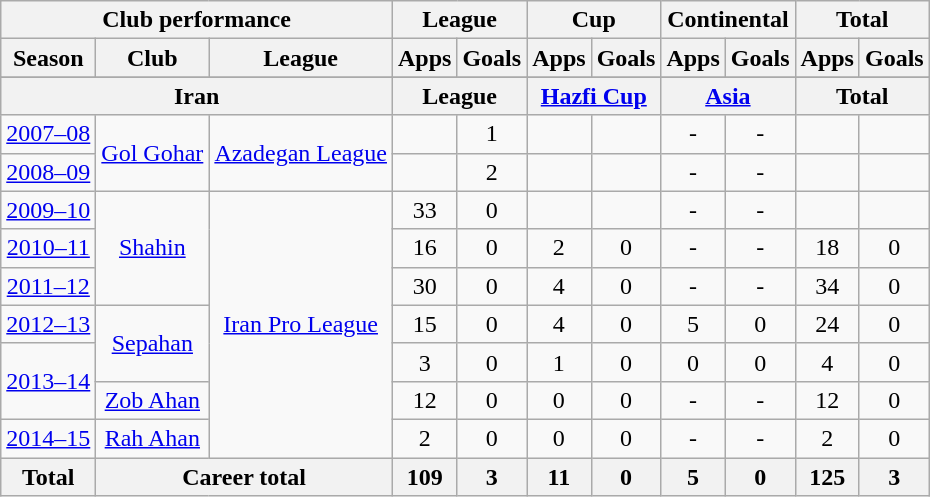<table class="wikitable" style="text-align:center">
<tr>
<th colspan=3>Club performance</th>
<th colspan=2>League</th>
<th colspan=2>Cup</th>
<th colspan=2>Continental</th>
<th colspan=2>Total</th>
</tr>
<tr>
<th>Season</th>
<th>Club</th>
<th>League</th>
<th>Apps</th>
<th>Goals</th>
<th>Apps</th>
<th>Goals</th>
<th>Apps</th>
<th>Goals</th>
<th>Apps</th>
<th>Goals</th>
</tr>
<tr>
</tr>
<tr>
<th colspan=3>Iran</th>
<th colspan=2>League</th>
<th colspan=2><a href='#'>Hazfi Cup</a></th>
<th colspan=2><a href='#'>Asia</a></th>
<th colspan=2>Total</th>
</tr>
<tr>
<td><a href='#'>2007–08</a></td>
<td rowspan="2"><a href='#'>Gol Gohar</a></td>
<td rowspan="2"><a href='#'>Azadegan League</a></td>
<td></td>
<td>1</td>
<td></td>
<td></td>
<td>-</td>
<td>-</td>
<td></td>
<td></td>
</tr>
<tr>
<td><a href='#'>2008–09</a></td>
<td></td>
<td>2</td>
<td></td>
<td></td>
<td>-</td>
<td>-</td>
<td></td>
<td></td>
</tr>
<tr>
<td><a href='#'>2009–10</a></td>
<td rowspan="3"><a href='#'>Shahin</a></td>
<td rowspan="7"><a href='#'>Iran Pro League</a></td>
<td>33</td>
<td>0</td>
<td></td>
<td></td>
<td>-</td>
<td>-</td>
<td></td>
<td></td>
</tr>
<tr>
<td><a href='#'>2010–11</a></td>
<td>16</td>
<td>0</td>
<td>2</td>
<td>0</td>
<td>-</td>
<td>-</td>
<td>18</td>
<td>0</td>
</tr>
<tr>
<td><a href='#'>2011–12</a></td>
<td>30</td>
<td>0</td>
<td>4</td>
<td>0</td>
<td>-</td>
<td>-</td>
<td>34</td>
<td>0</td>
</tr>
<tr>
<td><a href='#'>2012–13</a></td>
<td rowspan="2"><a href='#'>Sepahan</a></td>
<td>15</td>
<td>0</td>
<td>4</td>
<td>0</td>
<td>5</td>
<td>0</td>
<td>24</td>
<td>0</td>
</tr>
<tr>
<td rowspan="2"><a href='#'>2013–14</a></td>
<td>3</td>
<td>0</td>
<td>1</td>
<td>0</td>
<td>0</td>
<td>0</td>
<td>4</td>
<td>0</td>
</tr>
<tr>
<td rowspan="1"><a href='#'>Zob Ahan</a></td>
<td>12</td>
<td>0</td>
<td>0</td>
<td>0</td>
<td>-</td>
<td>-</td>
<td>12</td>
<td>0</td>
</tr>
<tr>
<td><a href='#'>2014–15</a></td>
<td rowspan="1"><a href='#'>Rah Ahan</a></td>
<td>2</td>
<td>0</td>
<td>0</td>
<td>0</td>
<td>-</td>
<td>-</td>
<td>2</td>
<td>0</td>
</tr>
<tr>
<th rowspan=1>Total</th>
<th colspan=2>Career total</th>
<th>109</th>
<th>3</th>
<th>11</th>
<th>0</th>
<th>5</th>
<th>0</th>
<th>125</th>
<th>3</th>
</tr>
</table>
